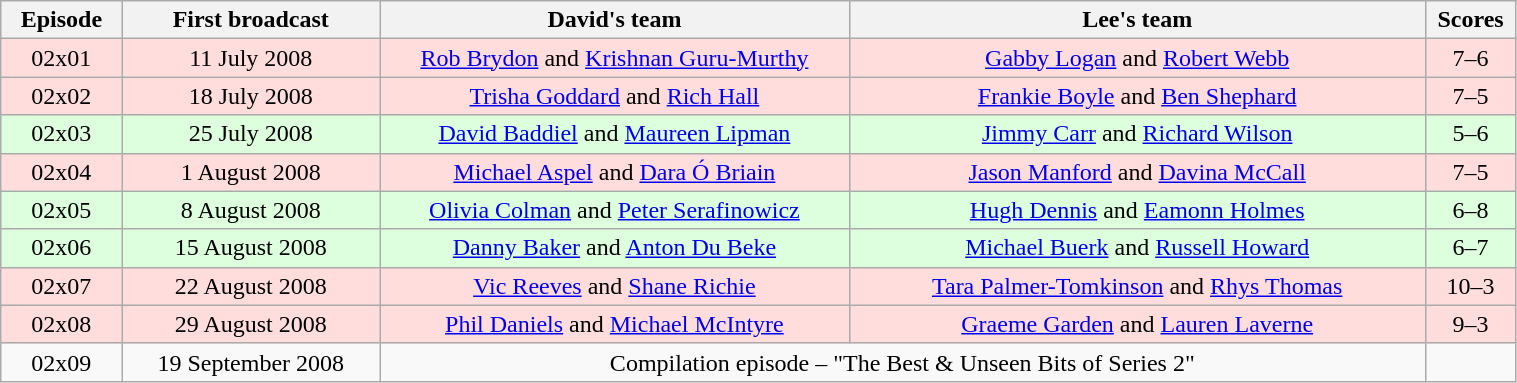<table class="wikitable"  style="width:80%; left:0 auto; text-align:center;">
<tr>
<th style="width:8%;">Episode</th>
<th style="width:17%;">First broadcast</th>
<th style="width:31%;">David's team</th>
<th style="width:38%;">Lee's team</th>
<th style="width:6%;">Scores</th>
</tr>
<tr style="background:#fdd;">
<td>02x01</td>
<td>11 July 2008</td>
<td><a href='#'>Rob Brydon</a> and <a href='#'>Krishnan Guru-Murthy</a></td>
<td><a href='#'>Gabby Logan</a> and <a href='#'>Robert Webb</a></td>
<td>7–6</td>
</tr>
<tr style="background:#fdd;">
<td>02x02</td>
<td>18 July 2008</td>
<td><a href='#'>Trisha Goddard</a> and <a href='#'>Rich Hall</a></td>
<td><a href='#'>Frankie Boyle</a> and <a href='#'>Ben Shephard</a></td>
<td>7–5</td>
</tr>
<tr style="background:#dfd;">
<td>02x03</td>
<td>25 July 2008</td>
<td><a href='#'>David Baddiel</a> and <a href='#'>Maureen Lipman</a></td>
<td><a href='#'>Jimmy Carr</a> and <a href='#'>Richard Wilson</a></td>
<td>5–6</td>
</tr>
<tr style="background:#fdd;">
<td>02x04</td>
<td>1 August 2008</td>
<td><a href='#'>Michael Aspel</a> and <a href='#'>Dara Ó Briain</a></td>
<td><a href='#'>Jason Manford</a> and <a href='#'>Davina McCall</a></td>
<td>7–5</td>
</tr>
<tr style="background:#dfd;">
<td>02x05</td>
<td>8 August 2008</td>
<td><a href='#'>Olivia Colman</a> and <a href='#'>Peter Serafinowicz</a></td>
<td><a href='#'>Hugh Dennis</a> and <a href='#'>Eamonn Holmes</a></td>
<td>6–8</td>
</tr>
<tr style="background:#dfd;">
<td>02x06</td>
<td>15 August 2008</td>
<td><a href='#'>Danny Baker</a> and <a href='#'>Anton Du Beke</a></td>
<td><a href='#'>Michael Buerk</a> and <a href='#'>Russell Howard</a></td>
<td>6–7</td>
</tr>
<tr style="background:#fdd;">
<td>02x07</td>
<td>22 August 2008</td>
<td><a href='#'>Vic Reeves</a> and <a href='#'>Shane Richie</a></td>
<td><a href='#'>Tara Palmer-Tomkinson</a> and <a href='#'>Rhys Thomas</a></td>
<td>10–3</td>
</tr>
<tr style="background:#fdd;">
<td>02x08</td>
<td>29 August 2008</td>
<td><a href='#'>Phil Daniels</a> and <a href='#'>Michael McIntyre</a></td>
<td><a href='#'>Graeme Garden</a> and <a href='#'>Lauren Laverne</a></td>
<td>9–3</td>
</tr>
<tr>
<td>02x09</td>
<td>19 September 2008</td>
<td colspan="2">Compilation episode – "The Best & Unseen Bits of Series 2"</td>
<td></td>
</tr>
</table>
